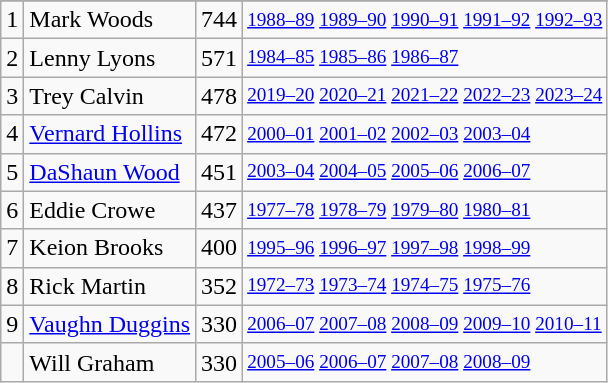<table class="wikitable">
<tr>
</tr>
<tr>
<td>1</td>
<td>Mark Woods</td>
<td>744</td>
<td style="font-size:80%;"><a href='#'>1988–89</a> <a href='#'>1989–90</a> <a href='#'>1990–91</a> <a href='#'>1991–92</a> <a href='#'>1992–93</a></td>
</tr>
<tr>
<td>2</td>
<td>Lenny Lyons</td>
<td>571</td>
<td style="font-size:80%;"><a href='#'>1984–85</a> <a href='#'>1985–86</a> <a href='#'>1986–87</a></td>
</tr>
<tr>
<td>3</td>
<td>Trey Calvin</td>
<td>478</td>
<td style="font-size:80%;"><a href='#'>2019–20</a> <a href='#'>2020–21</a> <a href='#'>2021–22</a> <a href='#'>2022–23</a> <a href='#'>2023–24</a></td>
</tr>
<tr>
<td>4</td>
<td><a href='#'>Vernard Hollins</a></td>
<td>472</td>
<td style="font-size:80%;"><a href='#'>2000–01</a> <a href='#'>2001–02</a> <a href='#'>2002–03</a> <a href='#'>2003–04</a></td>
</tr>
<tr>
<td>5</td>
<td><a href='#'>DaShaun Wood</a></td>
<td>451</td>
<td style="font-size:80%;"><a href='#'>2003–04</a> <a href='#'>2004–05</a> <a href='#'>2005–06</a> <a href='#'>2006–07</a></td>
</tr>
<tr>
<td>6</td>
<td>Eddie Crowe</td>
<td>437</td>
<td style="font-size:80%;"><a href='#'>1977–78</a> <a href='#'>1978–79</a> <a href='#'>1979–80</a> <a href='#'>1980–81</a></td>
</tr>
<tr>
<td>7</td>
<td>Keion Brooks</td>
<td>400</td>
<td style="font-size:80%;"><a href='#'>1995–96</a> <a href='#'>1996–97</a> <a href='#'>1997–98</a> <a href='#'>1998–99</a></td>
</tr>
<tr>
<td>8</td>
<td>Rick Martin</td>
<td>352</td>
<td style="font-size:80%;"><a href='#'>1972–73</a> <a href='#'>1973–74</a> <a href='#'>1974–75</a> <a href='#'>1975–76</a></td>
</tr>
<tr>
<td>9</td>
<td><a href='#'>Vaughn Duggins</a></td>
<td>330</td>
<td style="font-size:80%;"><a href='#'>2006–07</a> <a href='#'>2007–08</a> <a href='#'>2008–09</a> <a href='#'>2009–10</a> <a href='#'>2010–11</a></td>
</tr>
<tr>
<td></td>
<td>Will Graham</td>
<td>330</td>
<td style="font-size:80%;"><a href='#'>2005–06</a> <a href='#'>2006–07</a> <a href='#'>2007–08</a> <a href='#'>2008–09</a></td>
</tr>
</table>
